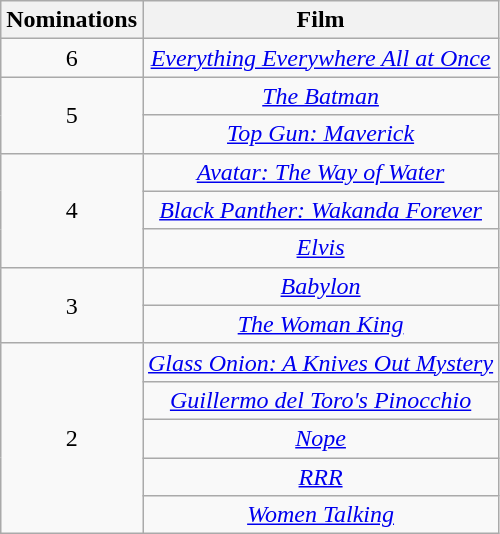<table class="wikitable" rowspan="2" style="text-align:center" background: #f6e39c;>
<tr>
<th scope="col" style="width:55px;">Nominations</th>
<th scope="col" style="text-align:center;">Film</th>
</tr>
<tr>
<td rowspan="1" style="text-align:center">6</td>
<td><em><a href='#'>Everything Everywhere All at Once</a></em></td>
</tr>
<tr>
<td rowspan="2" style="text-align:center">5</td>
<td><em><a href='#'>The Batman</a></em></td>
</tr>
<tr>
<td><em><a href='#'>Top Gun: Maverick</a></em></td>
</tr>
<tr>
<td rowspan="3" style="text-align:center">4</td>
<td><em><a href='#'>Avatar: The Way of Water</a></em></td>
</tr>
<tr>
<td><em><a href='#'>Black Panther: Wakanda Forever</a></em></td>
</tr>
<tr>
<td><em><a href='#'>Elvis</a></em></td>
</tr>
<tr>
<td rowspan="2" style="text-align:center">3</td>
<td><em><a href='#'>Babylon</a></em></td>
</tr>
<tr>
<td><em><a href='#'>The Woman King</a></em></td>
</tr>
<tr>
<td rowspan="5" style="text-align:center">2</td>
<td><em><a href='#'>Glass Onion: A Knives Out Mystery</a></em></td>
</tr>
<tr>
<td><em><a href='#'>Guillermo del Toro's Pinocchio</a></em></td>
</tr>
<tr>
<td><em><a href='#'>Nope</a></em></td>
</tr>
<tr>
<td><em><a href='#'>RRR</a></em></td>
</tr>
<tr>
<td><em><a href='#'>Women Talking</a></em></td>
</tr>
</table>
